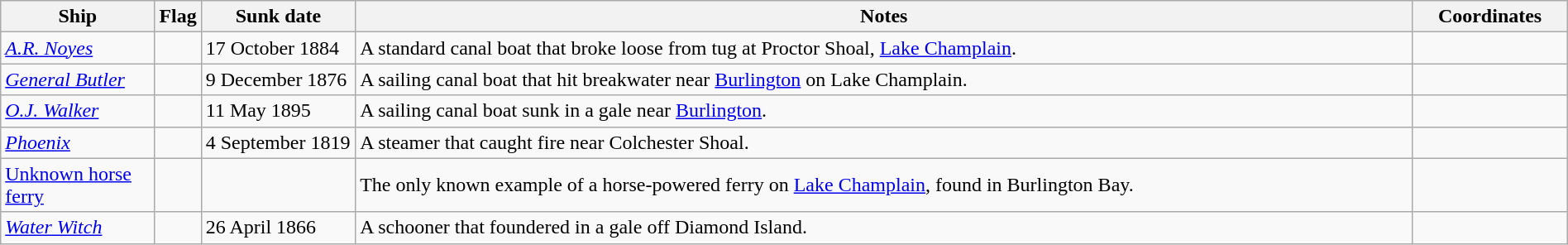<table class=wikitable | style = "width:100%">
<tr>
<th style="width:10%">Ship</th>
<th>Flag</th>
<th style="width:10%">Sunk date</th>
<th style="width:70%">Notes</th>
<th style="width:10%">Coordinates</th>
</tr>
<tr>
<td><a href='#'><em>A.R. Noyes</em></a></td>
<td></td>
<td>17 October 1884</td>
<td>A standard canal boat that broke loose from tug at Proctor Shoal, <a href='#'>Lake Champlain</a>.</td>
<td></td>
</tr>
<tr>
<td><a href='#'><em>General Butler</em></a></td>
<td></td>
<td>9 December 1876</td>
<td>A sailing canal boat that hit breakwater near <a href='#'>Burlington</a> on Lake Champlain.</td>
<td></td>
</tr>
<tr>
<td><a href='#'><em>O.J. Walker</em></a></td>
<td></td>
<td>11 May 1895</td>
<td>A sailing canal boat sunk in a gale near <a href='#'>Burlington</a>.</td>
<td></td>
</tr>
<tr>
<td><a href='#'><em>Phoenix</em></a></td>
<td></td>
<td>4 September 1819</td>
<td>A steamer that caught fire near Colchester Shoal.</td>
<td></td>
</tr>
<tr>
<td><a href='#'>Unknown horse ferry</a></td>
<td></td>
<td></td>
<td>The only known example of a horse-powered ferry on <a href='#'>Lake Champlain</a>, found in Burlington Bay.</td>
<td></td>
</tr>
<tr>
<td><a href='#'><em>Water Witch</em></a></td>
<td></td>
<td>26 April 1866</td>
<td>A schooner that foundered in a gale off Diamond Island.</td>
<td></td>
</tr>
</table>
